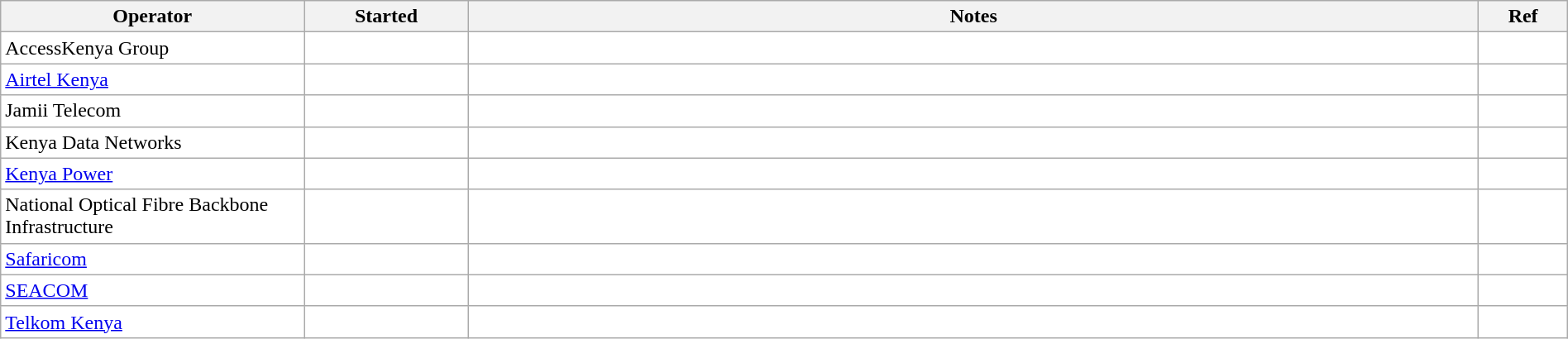<table class="wikitable" style="background: #FFFFFF; width: 100%; white-space: normal;">
<tr>
<th scope="col" width="100px">Operator</th>
<th scope="col" width="20px">Started</th>
<th scope="col" width="350px">Notes</th>
<th scope="col" width="20px">Ref</th>
</tr>
<tr>
<td>AccessKenya Group</td>
<td></td>
<td></td>
<td></td>
</tr>
<tr>
<td><a href='#'>Airtel Kenya</a></td>
<td></td>
<td></td>
<td></td>
</tr>
<tr>
<td>Jamii Telecom</td>
<td></td>
<td></td>
<td></td>
</tr>
<tr>
<td>Kenya Data Networks</td>
<td></td>
<td></td>
<td></td>
</tr>
<tr>
<td><a href='#'>Kenya Power</a></td>
<td></td>
<td></td>
<td></td>
</tr>
<tr>
<td>National Optical Fibre Backbone Infrastructure</td>
<td></td>
<td></td>
<td></td>
</tr>
<tr>
<td><a href='#'>Safaricom</a></td>
<td></td>
<td></td>
<td></td>
</tr>
<tr>
<td><a href='#'>SEACOM</a></td>
<td></td>
<td></td>
<td></td>
</tr>
<tr>
<td><a href='#'>Telkom Kenya</a></td>
<td></td>
<td></td>
<td></td>
</tr>
</table>
